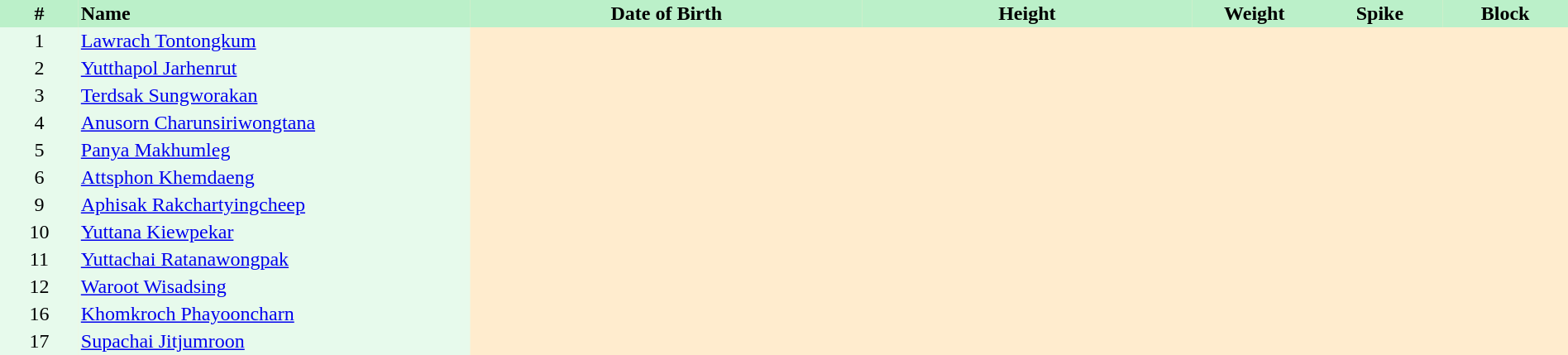<table border=0 cellpadding=2 cellspacing=0  |- bgcolor=#FFECCE style=text-align:center; font-size:90%; width=100%>
<tr bgcolor=#BBF0C9>
<th width=5%>#</th>
<th width=25% align=left>Name</th>
<th width=25%>Date of Birth</th>
<th width=21%>Height</th>
<th width=8%>Weight</th>
<th width=8%>Spike</th>
<th width=8%>Block</th>
</tr>
<tr bgcolor=#E7FAEC>
<td>1</td>
<td align="left"><a href='#'>Lawrach Tontongkum</a></td>
</tr>
<tr bgcolor=#E7FAEC>
<td>2</td>
<td align="left"><a href='#'>Yutthapol Jarhenrut</a></td>
</tr>
<tr bgcolor=#E7FAEC>
<td>3</td>
<td align="left"><a href='#'>Terdsak Sungworakan</a></td>
</tr>
<tr bgcolor=#E7FAEC>
<td>4</td>
<td align="left"><a href='#'>Anusorn Charunsiriwongtana</a></td>
</tr>
<tr bgcolor=#E7FAEC>
<td>5</td>
<td align="left"><a href='#'>Panya Makhumleg</a></td>
</tr>
<tr bgcolor=#E7FAEC>
<td>6</td>
<td align="left"><a href='#'>Attsphon Khemdaeng</a></td>
</tr>
<tr bgcolor=#E7FAEC>
<td>9</td>
<td align="left"><a href='#'>Aphisak Rakchartyingcheep</a></td>
</tr>
<tr bgcolor=#E7FAEC>
<td>10</td>
<td align="left"><a href='#'>Yuttana Kiewpekar</a></td>
</tr>
<tr bgcolor=#E7FAEC>
<td>11</td>
<td align="left"><a href='#'>Yuttachai Ratanawongpak</a></td>
</tr>
<tr bgcolor=#E7FAEC>
<td>12</td>
<td align="left"><a href='#'>Waroot Wisadsing</a></td>
</tr>
<tr bgcolor=#E7FAEC>
<td>16</td>
<td align="left"><a href='#'>Khomkroch Phayooncharn</a></td>
</tr>
<tr bgcolor=#E7FAEC>
<td>17</td>
<td align="left"><a href='#'>Supachai Jitjumroon</a></td>
</tr>
</table>
